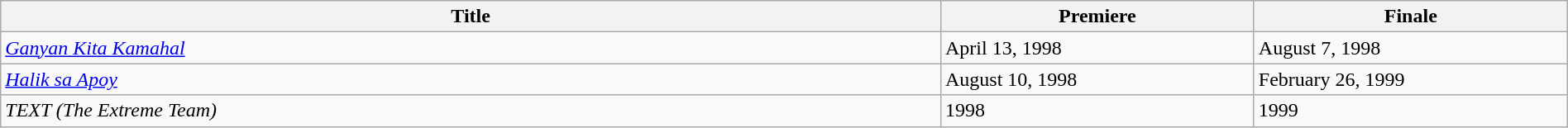<table class="wikitable sortable" width="100%">
<tr>
<th style="width:60%;">Title</th>
<th style="width:20%;">Premiere</th>
<th style="width:20%;">Finale</th>
</tr>
<tr>
<td><em><a href='#'>Ganyan Kita Kamahal</a></em> </td>
<td>April 13, 1998</td>
<td>August 7, 1998</td>
</tr>
<tr>
<td><em><a href='#'>Halik sa Apoy</a></em> </td>
<td>August 10, 1998</td>
<td>February 26, 1999</td>
</tr>
<tr>
<td><em>TEXT (The Extreme Team)</em></td>
<td>1998</td>
<td>1999</td>
</tr>
</table>
